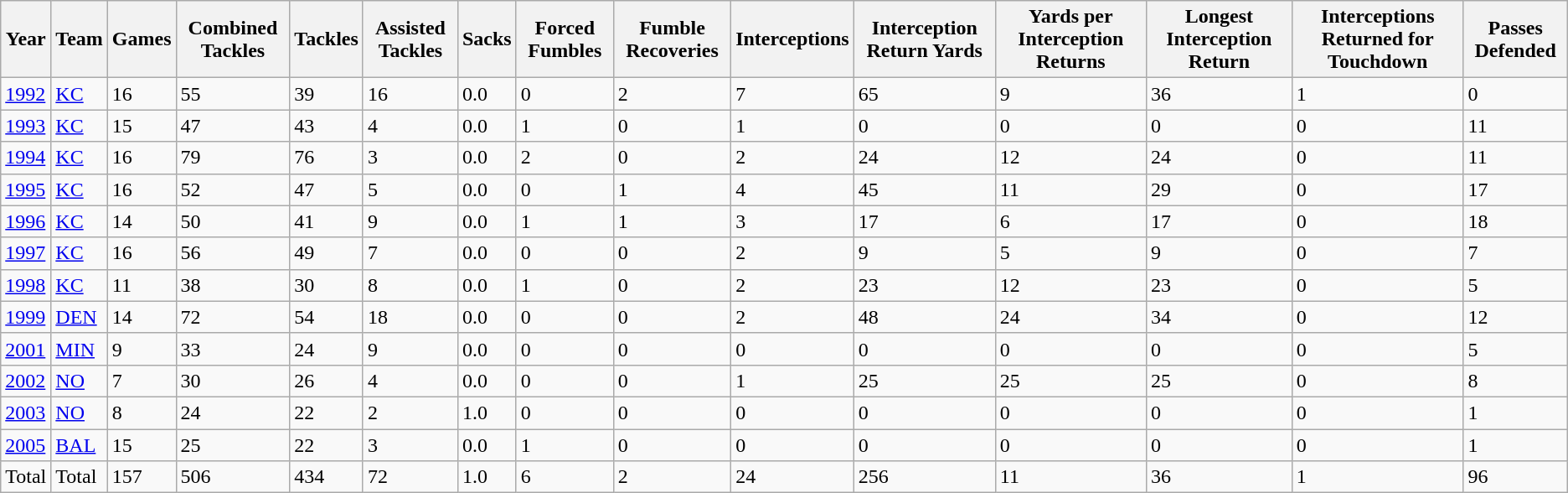<table class="wikitable">
<tr>
<th>Year</th>
<th>Team</th>
<th>Games</th>
<th>Combined Tackles</th>
<th>Tackles</th>
<th>Assisted Tackles</th>
<th>Sacks</th>
<th>Forced Fumbles</th>
<th>Fumble Recoveries</th>
<th>Interceptions</th>
<th>Interception Return Yards</th>
<th>Yards per Interception Returns</th>
<th>Longest Interception Return</th>
<th>Interceptions Returned for Touchdown</th>
<th>Passes Defended</th>
</tr>
<tr>
<td><a href='#'>1992</a></td>
<td><a href='#'>KC</a></td>
<td>16</td>
<td>55</td>
<td>39</td>
<td>16</td>
<td>0.0</td>
<td>0</td>
<td>2</td>
<td>7</td>
<td>65</td>
<td>9</td>
<td>36</td>
<td>1</td>
<td>0</td>
</tr>
<tr>
<td><a href='#'>1993</a></td>
<td><a href='#'>KC</a></td>
<td>15</td>
<td>47</td>
<td>43</td>
<td>4</td>
<td>0.0</td>
<td>1</td>
<td>0</td>
<td>1</td>
<td>0</td>
<td>0</td>
<td>0</td>
<td>0</td>
<td>11</td>
</tr>
<tr>
<td><a href='#'>1994</a></td>
<td><a href='#'>KC</a></td>
<td>16</td>
<td>79</td>
<td>76</td>
<td>3</td>
<td>0.0</td>
<td>2</td>
<td>0</td>
<td>2</td>
<td>24</td>
<td>12</td>
<td>24</td>
<td>0</td>
<td>11</td>
</tr>
<tr>
<td><a href='#'>1995</a></td>
<td><a href='#'>KC</a></td>
<td>16</td>
<td>52</td>
<td>47</td>
<td>5</td>
<td>0.0</td>
<td>0</td>
<td>1</td>
<td>4</td>
<td>45</td>
<td>11</td>
<td>29</td>
<td>0</td>
<td>17</td>
</tr>
<tr>
<td><a href='#'>1996</a></td>
<td><a href='#'>KC</a></td>
<td>14</td>
<td>50</td>
<td>41</td>
<td>9</td>
<td>0.0</td>
<td>1</td>
<td>1</td>
<td>3</td>
<td>17</td>
<td>6</td>
<td>17</td>
<td>0</td>
<td>18</td>
</tr>
<tr>
<td><a href='#'>1997</a></td>
<td><a href='#'>KC</a></td>
<td>16</td>
<td>56</td>
<td>49</td>
<td>7</td>
<td>0.0</td>
<td>0</td>
<td>0</td>
<td>2</td>
<td>9</td>
<td>5</td>
<td>9</td>
<td>0</td>
<td>7</td>
</tr>
<tr>
<td><a href='#'>1998</a></td>
<td><a href='#'>KC</a></td>
<td>11</td>
<td>38</td>
<td>30</td>
<td>8</td>
<td>0.0</td>
<td>1</td>
<td>0</td>
<td>2</td>
<td>23</td>
<td>12</td>
<td>23</td>
<td>0</td>
<td>5</td>
</tr>
<tr>
<td><a href='#'>1999</a></td>
<td><a href='#'>DEN</a></td>
<td>14</td>
<td>72</td>
<td>54</td>
<td>18</td>
<td>0.0</td>
<td>0</td>
<td>0</td>
<td>2</td>
<td>48</td>
<td>24</td>
<td>34</td>
<td>0</td>
<td>12</td>
</tr>
<tr>
<td><a href='#'>2001</a></td>
<td><a href='#'>MIN</a></td>
<td>9</td>
<td>33</td>
<td>24</td>
<td>9</td>
<td>0.0</td>
<td>0</td>
<td>0</td>
<td>0</td>
<td>0</td>
<td>0</td>
<td>0</td>
<td>0</td>
<td>5</td>
</tr>
<tr>
<td><a href='#'>2002</a></td>
<td><a href='#'>NO</a></td>
<td>7</td>
<td>30</td>
<td>26</td>
<td>4</td>
<td>0.0</td>
<td>0</td>
<td>0</td>
<td>1</td>
<td>25</td>
<td>25</td>
<td>25</td>
<td>0</td>
<td>8</td>
</tr>
<tr>
<td><a href='#'>2003</a></td>
<td><a href='#'>NO</a></td>
<td>8</td>
<td>24</td>
<td>22</td>
<td>2</td>
<td>1.0</td>
<td>0</td>
<td>0</td>
<td>0</td>
<td>0</td>
<td>0</td>
<td>0</td>
<td>0</td>
<td>1</td>
</tr>
<tr>
<td><a href='#'>2005</a></td>
<td><a href='#'>BAL</a></td>
<td>15</td>
<td>25</td>
<td>22</td>
<td>3</td>
<td>0.0</td>
<td>1</td>
<td>0</td>
<td>0</td>
<td>0</td>
<td>0</td>
<td>0</td>
<td>0</td>
<td>1</td>
</tr>
<tr>
<td>Total</td>
<td>Total</td>
<td>157</td>
<td>506</td>
<td>434</td>
<td>72</td>
<td>1.0</td>
<td>6</td>
<td>2</td>
<td>24</td>
<td>256</td>
<td>11</td>
<td>36</td>
<td>1</td>
<td>96</td>
</tr>
</table>
